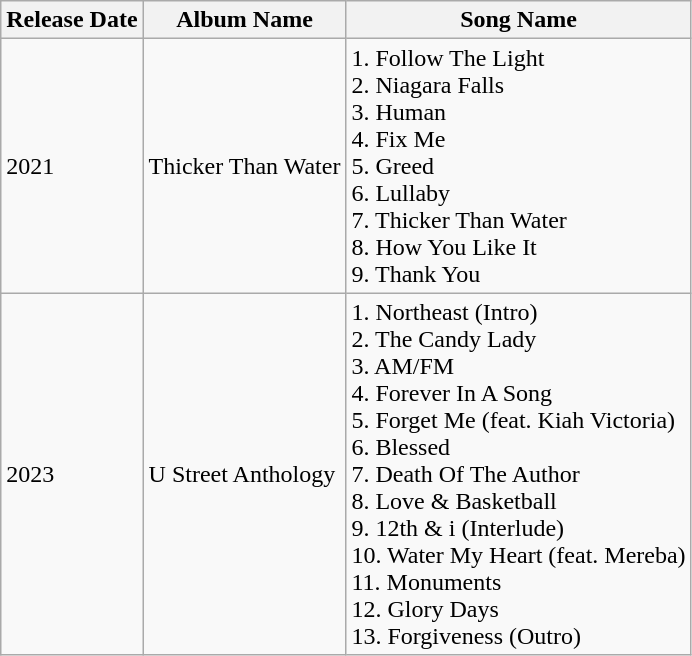<table class="wikitable">
<tr>
<th>Release Date</th>
<th>Album Name</th>
<th>Song Name</th>
</tr>
<tr>
<td>2021</td>
<td>Thicker Than Water</td>
<td>1. Follow The Light<br>2. Niagara Falls<br>3. Human<br>4. Fix Me<br>5. Greed<br>6. Lullaby<br>7. Thicker Than Water<br>8. How You Like It<br>9. Thank You</td>
</tr>
<tr>
<td>2023</td>
<td>U Street Anthology</td>
<td>1. Northeast (Intro)<br>2. The Candy Lady<br>3. AM/FM<br>4. Forever In A Song<br>5. Forget Me (feat. Kiah Victoria)<br>6. Blessed<br>7. Death Of The Author<br>8. Love & Basketball<br>9. 12th & i (Interlude)<br>10. Water My Heart (feat. Mereba)<br>11. Monuments<br>12. Glory Days<br>13. Forgiveness (Outro)</td>
</tr>
</table>
